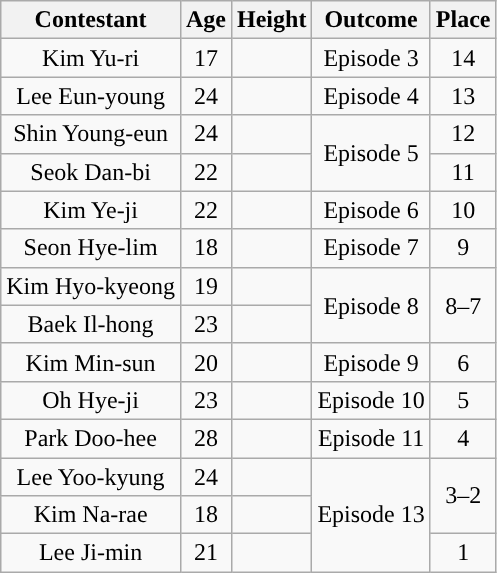<table class="wikitable sortable" style="text-align:center;">
<tr>
<th>Contestant</th>
<th>Age</th>
<th>Height</th>
<th>Outcome</th>
<th>Place</th>
</tr>
<tr>
<td>Kim Yu-ri</td>
<td>17</td>
<td></td>
<td>Episode 3</td>
<td>14</td>
</tr>
<tr>
<td>Lee Eun-young</td>
<td>24</td>
<td></td>
<td>Episode 4</td>
<td>13</td>
</tr>
<tr>
<td>Shin Young-eun</td>
<td>24</td>
<td></td>
<td rowspan=2>Episode 5</td>
<td>12</td>
</tr>
<tr>
<td>Seok Dan-bi</td>
<td>22</td>
<td></td>
<td>11</td>
</tr>
<tr>
<td>Kim Ye-ji</td>
<td>22</td>
<td></td>
<td>Episode 6</td>
<td>10</td>
</tr>
<tr>
<td>Seon Hye-lim</td>
<td>18</td>
<td></td>
<td>Episode 7</td>
<td>9</td>
</tr>
<tr>
<td>Kim Hyo-kyeong</td>
<td>19</td>
<td></td>
<td rowspan="2">Episode 8</td>
<td rowspan="2">8–7</td>
</tr>
<tr>
<td>Baek Il-hong</td>
<td>23</td>
<td></td>
</tr>
<tr>
<td>Kim Min-sun</td>
<td>20</td>
<td></td>
<td>Episode 9</td>
<td>6</td>
</tr>
<tr>
<td>Oh Hye-ji</td>
<td>23</td>
<td></td>
<td>Episode 10</td>
<td>5</td>
</tr>
<tr>
<td>Park Doo-hee</td>
<td>28</td>
<td></td>
<td>Episode 11</td>
<td>4</td>
</tr>
<tr>
<td>Lee Yoo-kyung</td>
<td>24</td>
<td></td>
<td rowspan="3">Episode 13</td>
<td rowspan="2">3–2</td>
</tr>
<tr>
<td>Kim Na-rae</td>
<td>18</td>
<td></td>
</tr>
<tr>
<td>Lee Ji-min</td>
<td>21</td>
<td></td>
<td>1</td>
</tr>
</table>
